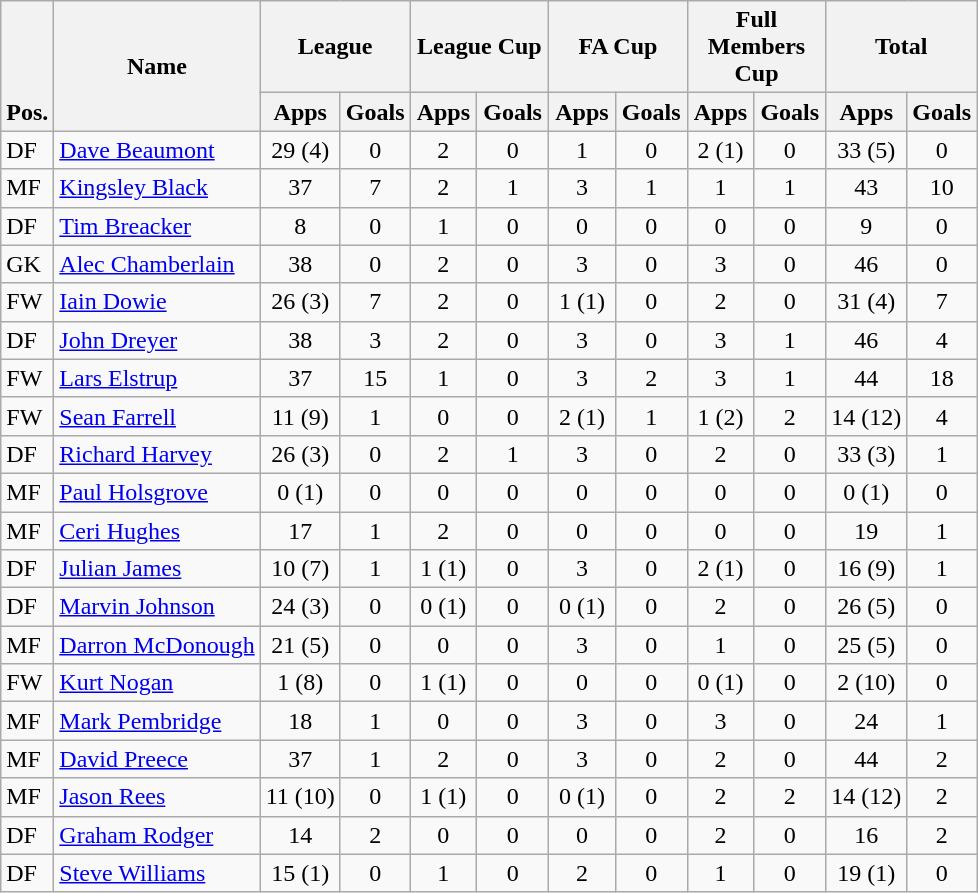<table class="wikitable" style="text-align:center">
<tr>
<th rowspan="2" valign="bottom">Pos.</th>
<th rowspan="2">Name</th>
<th colspan="2" width="85">League</th>
<th colspan="2" width="85">League Cup</th>
<th colspan="2" width="85">FA Cup</th>
<th colspan="2" width="85">Full Members Cup</th>
<th colspan="2" width="85">Total</th>
</tr>
<tr>
<th>Apps</th>
<th>Goals</th>
<th>Apps</th>
<th>Goals</th>
<th>Apps</th>
<th>Goals</th>
<th>Apps</th>
<th>Goals</th>
<th>Apps</th>
<th>Goals</th>
</tr>
<tr>
<td align="left">DF</td>
<td align="left"> <a href='#'>Dave Beaumont</a></td>
<td>29 (4)</td>
<td>0</td>
<td>2</td>
<td>0</td>
<td>1</td>
<td>0</td>
<td>2 (1)</td>
<td>0</td>
<td>33 (5)</td>
<td>0</td>
</tr>
<tr>
<td align="left">MF</td>
<td align="left"> <a href='#'>Kingsley Black</a></td>
<td>37</td>
<td>7</td>
<td>2</td>
<td>1</td>
<td>3</td>
<td>1</td>
<td>1</td>
<td>1</td>
<td>43</td>
<td>10</td>
</tr>
<tr>
<td align="left">DF</td>
<td align="left"> <a href='#'>Tim Breacker</a></td>
<td>8</td>
<td>0</td>
<td>1</td>
<td>0</td>
<td>0</td>
<td>0</td>
<td>0</td>
<td>0</td>
<td>9</td>
<td>0</td>
</tr>
<tr>
<td align="left">GK</td>
<td align="left"> <a href='#'>Alec Chamberlain</a></td>
<td>38</td>
<td>0</td>
<td>2</td>
<td>0</td>
<td>3</td>
<td>0</td>
<td>3</td>
<td>0</td>
<td>46</td>
<td>0</td>
</tr>
<tr>
<td align="left">FW</td>
<td align="left"> <a href='#'>Iain Dowie</a></td>
<td>26 (3)</td>
<td>7</td>
<td>2</td>
<td>0</td>
<td>1 (1)</td>
<td>0</td>
<td>2</td>
<td>0</td>
<td>31 (4)</td>
<td>7</td>
</tr>
<tr>
<td align="left">DF</td>
<td align="left"> <a href='#'>John Dreyer</a></td>
<td>38</td>
<td>3</td>
<td>2</td>
<td>0</td>
<td>3</td>
<td>0</td>
<td>3</td>
<td>1</td>
<td>46</td>
<td>4</td>
</tr>
<tr>
<td align="left">FW</td>
<td align="left"> <a href='#'>Lars Elstrup</a></td>
<td>37</td>
<td>15</td>
<td>1</td>
<td>0</td>
<td>3</td>
<td>2</td>
<td>3</td>
<td>1</td>
<td>44</td>
<td>18</td>
</tr>
<tr>
<td align="left">FW</td>
<td align="left"> <a href='#'>Sean Farrell</a></td>
<td>11 (9)</td>
<td>1</td>
<td>0</td>
<td>0</td>
<td>2 (1)</td>
<td>1</td>
<td>1 (2)</td>
<td>2</td>
<td>14 (12)</td>
<td>4</td>
</tr>
<tr>
<td align="left">DF</td>
<td align="left"> <a href='#'>Richard Harvey</a></td>
<td>26 (3)</td>
<td>0</td>
<td>2</td>
<td>1</td>
<td>3</td>
<td>0</td>
<td>2</td>
<td>0</td>
<td>33 (3)</td>
<td>1</td>
</tr>
<tr>
<td align="left">MF</td>
<td align="left"> <a href='#'>Paul Holsgrove</a></td>
<td>0 (1)</td>
<td>0</td>
<td>0</td>
<td>0</td>
<td>0</td>
<td>0</td>
<td>0</td>
<td>0</td>
<td>0 (1)</td>
<td>0</td>
</tr>
<tr>
<td align="left">MF</td>
<td align="left"> <a href='#'>Ceri Hughes</a></td>
<td>17</td>
<td>1</td>
<td>2</td>
<td>0</td>
<td>0</td>
<td>0</td>
<td>0</td>
<td>0</td>
<td>19</td>
<td>1</td>
</tr>
<tr>
<td align="left">DF</td>
<td align="left"> <a href='#'>Julian James</a></td>
<td>10 (7)</td>
<td>1</td>
<td>1 (1)</td>
<td>0</td>
<td>3</td>
<td>0</td>
<td>2 (1)</td>
<td>0</td>
<td>16 (9)</td>
<td>1</td>
</tr>
<tr>
<td align="left">DF</td>
<td align="left"> <a href='#'>Marvin Johnson</a></td>
<td>24 (3)</td>
<td>0</td>
<td>0 (1)</td>
<td>0</td>
<td>0 (1)</td>
<td>0</td>
<td>2</td>
<td>0</td>
<td>26 (5)</td>
<td>0</td>
</tr>
<tr>
<td align="left">MF</td>
<td align="left"> <a href='#'>Darron McDonough</a></td>
<td>21 (5)</td>
<td>0</td>
<td>0</td>
<td>0</td>
<td>3</td>
<td>0</td>
<td>1</td>
<td>0</td>
<td>25 (5)</td>
<td>0</td>
</tr>
<tr>
<td align="left">FW</td>
<td align="left"> <a href='#'>Kurt Nogan</a></td>
<td>1 (8)</td>
<td>0</td>
<td>1 (1)</td>
<td>0</td>
<td>0</td>
<td>0</td>
<td>0 (1)</td>
<td>0</td>
<td>2 (10)</td>
<td>0</td>
</tr>
<tr>
<td align="left">MF</td>
<td align="left"> <a href='#'>Mark Pembridge</a></td>
<td>18</td>
<td>1</td>
<td>0</td>
<td>0</td>
<td>3</td>
<td>0</td>
<td>3</td>
<td>0</td>
<td>24</td>
<td>1</td>
</tr>
<tr>
<td align="left">MF</td>
<td align="left"> <a href='#'>David Preece</a></td>
<td>37</td>
<td>1</td>
<td>2</td>
<td>0</td>
<td>3</td>
<td>0</td>
<td>2</td>
<td>0</td>
<td>44</td>
<td>2</td>
</tr>
<tr>
<td align="left">MF</td>
<td align="left"> <a href='#'>Jason Rees</a></td>
<td>11 (10)</td>
<td>0</td>
<td>1 (1)</td>
<td>0</td>
<td>0 (1)</td>
<td>0</td>
<td>2</td>
<td>2</td>
<td>14 (12)</td>
<td>2</td>
</tr>
<tr>
<td align="left">DF</td>
<td align="left"> <a href='#'>Graham Rodger</a></td>
<td>14</td>
<td>2</td>
<td>0</td>
<td>0</td>
<td>0</td>
<td>0</td>
<td>2</td>
<td>0</td>
<td>16</td>
<td>2</td>
</tr>
<tr>
<td align="left">DF</td>
<td align="left"> <a href='#'>Steve Williams</a></td>
<td>15 (1)</td>
<td>0</td>
<td>1</td>
<td>0</td>
<td>2</td>
<td>0</td>
<td>1</td>
<td>0</td>
<td>19 (1)</td>
<td>0</td>
</tr>
</table>
